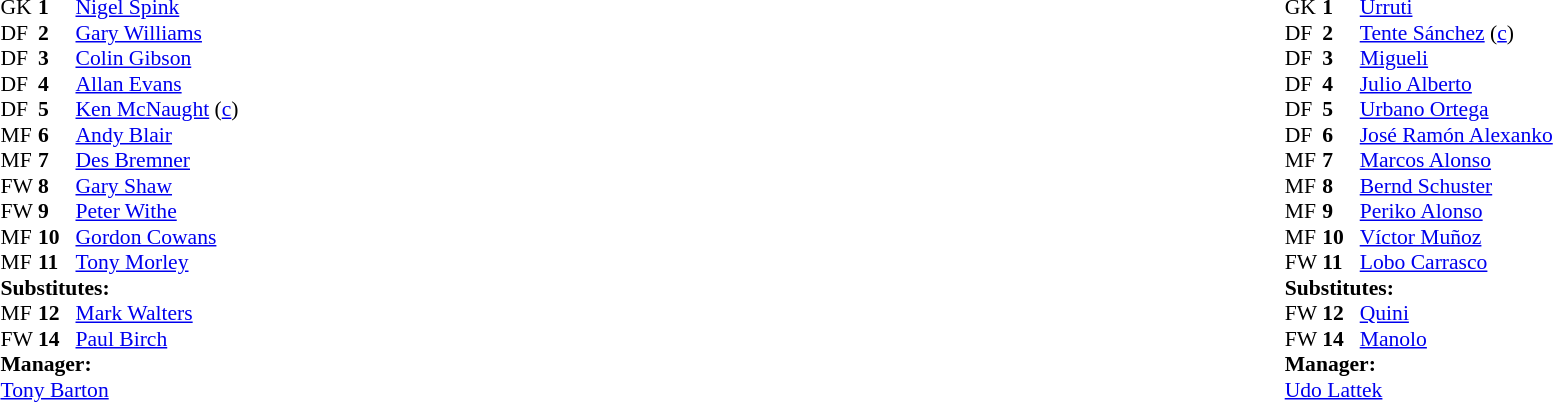<table width="100%">
<tr>
<td valign="top" width="50%"><br><table style="font-size:90%" cellspacing="0" cellpadding="0">
<tr>
<th width=25></th>
<th width=25></th>
</tr>
<tr>
<td>GK</td>
<td><strong>1</strong></td>
<td> <a href='#'>Nigel Spink</a></td>
</tr>
<tr>
<td>DF</td>
<td><strong>2</strong></td>
<td> <a href='#'>Gary Williams</a></td>
</tr>
<tr>
<td>DF</td>
<td><strong>3</strong></td>
<td> <a href='#'>Colin Gibson</a></td>
<td></td>
<td></td>
</tr>
<tr>
<td>DF</td>
<td><strong>4</strong></td>
<td> <a href='#'>Allan Evans</a></td>
<td></td>
<td></td>
</tr>
<tr>
<td>DF</td>
<td><strong>5</strong></td>
<td> <a href='#'>Ken McNaught</a> (<a href='#'>c</a>)</td>
<td></td>
<td></td>
</tr>
<tr>
<td>MF</td>
<td><strong>6</strong></td>
<td> <a href='#'>Andy Blair</a></td>
</tr>
<tr>
<td>MF</td>
<td><strong>7</strong></td>
<td> <a href='#'>Des Bremner</a></td>
</tr>
<tr>
<td>FW</td>
<td><strong>8</strong></td>
<td> <a href='#'>Gary Shaw</a></td>
<td></td>
</tr>
<tr>
<td>FW</td>
<td><strong>9</strong></td>
<td> <a href='#'>Peter Withe</a></td>
</tr>
<tr>
<td>MF</td>
<td><strong>10</strong></td>
<td> <a href='#'>Gordon Cowans</a></td>
</tr>
<tr>
<td>MF</td>
<td><strong>11</strong></td>
<td> <a href='#'>Tony Morley</a></td>
<td></td>
</tr>
<tr>
<td colspan="3"><strong>Substitutes:</strong></td>
</tr>
<tr>
<td>MF</td>
<td><strong>12</strong></td>
<td> <a href='#'>Mark Walters</a></td>
<td></td>
</tr>
<tr>
<td>FW</td>
<td><strong>14</strong></td>
<td> <a href='#'>Paul Birch</a></td>
<td></td>
</tr>
<tr>
<td colspan="3"><strong>Manager:</strong></td>
</tr>
<tr>
<td colspan="3"> <a href='#'>Tony Barton</a></td>
</tr>
</table>
</td>
<td valign="top"></td>
<td valign="top" width="50%"><br><table style="font-size: 90%" cellspacing="0" cellpadding="0" align=center>
<tr>
<th width=25></th>
<th width=25></th>
</tr>
<tr>
<td>GK</td>
<td><strong>1</strong></td>
<td> <a href='#'>Urruti</a></td>
<td></td>
</tr>
<tr>
<td>DF</td>
<td><strong>2</strong></td>
<td> <a href='#'>Tente Sánchez</a> (<a href='#'>c</a>)</td>
</tr>
<tr>
<td>DF</td>
<td><strong>3</strong></td>
<td> <a href='#'>Migueli</a></td>
</tr>
<tr>
<td>DF</td>
<td><strong>4</strong></td>
<td> <a href='#'>Julio Alberto</a></td>
<td></td>
</tr>
<tr>
<td>DF</td>
<td><strong>5</strong></td>
<td> <a href='#'>Urbano Ortega</a></td>
<td></td>
</tr>
<tr>
<td>DF</td>
<td><strong>6</strong></td>
<td> <a href='#'>José Ramón Alexanko</a></td>
<td></td>
</tr>
<tr>
<td>MF</td>
<td><strong>7</strong></td>
<td> <a href='#'>Marcos Alonso</a></td>
<td></td>
</tr>
<tr>
<td>MF</td>
<td><strong>8</strong></td>
<td> <a href='#'>Bernd Schuster</a></td>
<td></td>
</tr>
<tr>
<td>MF</td>
<td><strong>9</strong></td>
<td> <a href='#'>Periko Alonso</a></td>
</tr>
<tr>
<td>MF</td>
<td><strong>10</strong></td>
<td> <a href='#'>Víctor Muñoz</a></td>
</tr>
<tr>
<td>FW</td>
<td><strong>11</strong></td>
<td> <a href='#'>Lobo Carrasco</a></td>
<td></td>
<td></td>
</tr>
<tr>
<td colspan="3"><strong>Substitutes:</strong></td>
</tr>
<tr>
<td>FW</td>
<td><strong>12</strong></td>
<td> <a href='#'>Quini</a></td>
<td></td>
<td></td>
<td></td>
</tr>
<tr>
<td>FW</td>
<td><strong>14</strong></td>
<td> <a href='#'>Manolo</a></td>
<td></td>
<td></td>
<td></td>
</tr>
<tr>
<td colspan="3"><strong>Manager:</strong></td>
</tr>
<tr>
<td colspan="3"> <a href='#'>Udo Lattek</a></td>
</tr>
</table>
</td>
</tr>
</table>
